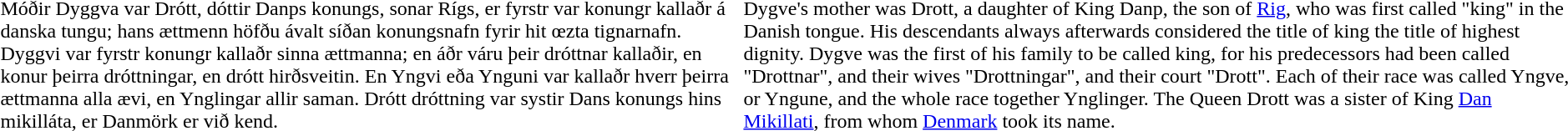<table>
<tr>
<td><br>Móðir Dyggva var Drótt, dóttir Danps konungs, sonar Rígs, er fyrstr var konungr kallaðr á danska tungu; hans ættmenn höfðu ávalt síðan konungsnafn fyrir hit œzta tignarnafn. Dyggvi var fyrstr konungr kallaðr sinna ættmanna; en áðr váru þeir dróttnar kallaðir, en konur þeirra dróttningar, en drótt hirðsveitin. En Yngvi eða Ynguni var kallaðr hverr þeirra ættmanna alla ævi, en Ynglingar allir saman. Drótt dróttning var systir Dans konungs hins mikilláta, er Danmörk er við kend.</td>
<td><br>Dygve's mother was Drott, a daughter of King Danp, the son of
<a href='#'>Rig</a>, who was first called "king" in the Danish tongue.  His
descendants always afterwards considered the title of king the
title of highest dignity.  Dygve was the first of his family to
be called king, for his predecessors had been called "Drottnar",
and their wives "Drottningar", and their court "Drott".  Each of
their race was called Yngve, or Yngune, and the whole race
together Ynglinger.  The Queen Drott was a sister of King <a href='#'>Dan Mikillati</a>, from whom <a href='#'>Denmark</a> took its name.</td>
<td></td>
</tr>
</table>
